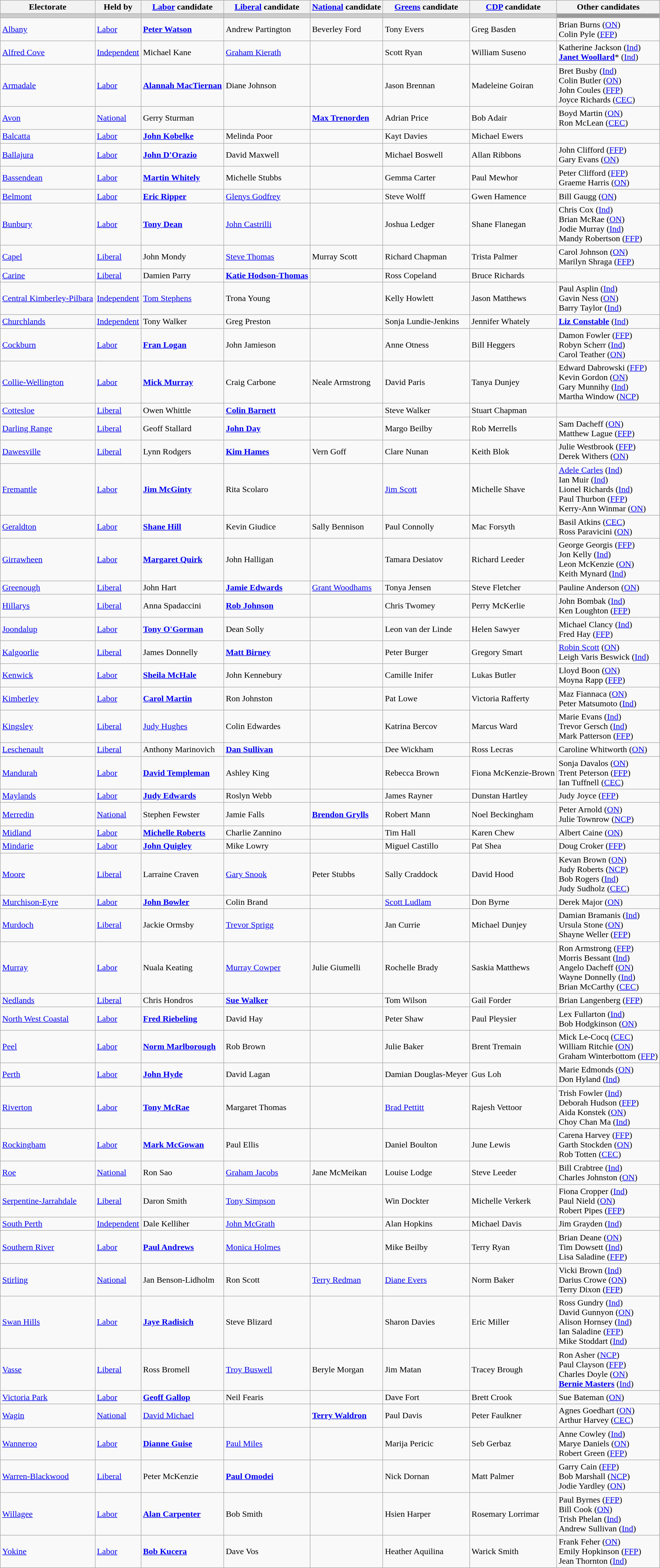<table class="wikitable">
<tr>
<th>Electorate</th>
<th>Held by</th>
<th><a href='#'>Labor</a> candidate</th>
<th><a href='#'>Liberal</a> candidate</th>
<th><a href='#'>National</a> candidate</th>
<th><a href='#'>Greens</a> candidate</th>
<th><a href='#'>CDP</a> candidate</th>
<th>Other candidates</th>
</tr>
<tr bgcolor="#cccccc">
<td></td>
<td></td>
<td></td>
<td></td>
<td></td>
<td></td>
<td></td>
<td bgcolor="#999999"></td>
</tr>
<tr>
<td><a href='#'>Albany</a></td>
<td><a href='#'>Labor</a></td>
<td><strong><a href='#'>Peter Watson</a></strong></td>
<td>Andrew Partington</td>
<td>Beverley Ford</td>
<td>Tony Evers</td>
<td>Greg Basden</td>
<td>Brian Burns (<a href='#'>ON</a>)<br>Colin Pyle (<a href='#'>FFP</a>)</td>
</tr>
<tr>
<td><a href='#'>Alfred Cove</a></td>
<td><a href='#'>Independent</a></td>
<td>Michael Kane</td>
<td><a href='#'>Graham Kierath</a></td>
<td></td>
<td>Scott Ryan</td>
<td>William Suseno</td>
<td>Katherine Jackson (<a href='#'>Ind</a>)<br><strong><a href='#'>Janet Woollard</a></strong>* (<a href='#'>Ind</a>)</td>
</tr>
<tr>
<td><a href='#'>Armadale</a></td>
<td><a href='#'>Labor</a></td>
<td><strong><a href='#'>Alannah MacTiernan</a></strong></td>
<td>Diane Johnson</td>
<td></td>
<td>Jason Brennan</td>
<td>Madeleine Goiran</td>
<td>Bret Busby (<a href='#'>Ind</a>)<br>Colin Butler (<a href='#'>ON</a>)<br>John Coules (<a href='#'>FFP</a>)<br>Joyce Richards (<a href='#'>CEC</a>)</td>
</tr>
<tr>
<td><a href='#'>Avon</a></td>
<td><a href='#'>National</a></td>
<td>Gerry Sturman</td>
<td></td>
<td><strong><a href='#'>Max Trenorden</a></strong></td>
<td>Adrian Price</td>
<td>Bob Adair</td>
<td>Boyd Martin (<a href='#'>ON</a>)<br>Ron McLean (<a href='#'>CEC</a>)</td>
</tr>
<tr>
<td><a href='#'>Balcatta</a></td>
<td><a href='#'>Labor</a></td>
<td><strong><a href='#'>John Kobelke</a></strong></td>
<td>Melinda Poor</td>
<td></td>
<td>Kayt Davies</td>
<td>Michael Ewers</td>
<td></td>
</tr>
<tr>
<td><a href='#'>Ballajura</a></td>
<td><a href='#'>Labor</a></td>
<td><strong><a href='#'>John D'Orazio</a></strong></td>
<td>David Maxwell</td>
<td></td>
<td>Michael Boswell</td>
<td>Allan Ribbons</td>
<td>John Clifford (<a href='#'>FFP</a>)<br>Gary Evans (<a href='#'>ON</a>)</td>
</tr>
<tr>
<td><a href='#'>Bassendean</a></td>
<td><a href='#'>Labor</a></td>
<td><strong><a href='#'>Martin Whitely</a></strong></td>
<td>Michelle Stubbs</td>
<td></td>
<td>Gemma Carter</td>
<td>Paul Mewhor</td>
<td>Peter Clifford (<a href='#'>FFP</a>)<br>Graeme Harris (<a href='#'>ON</a>)</td>
</tr>
<tr>
<td><a href='#'>Belmont</a></td>
<td><a href='#'>Labor</a></td>
<td><strong><a href='#'>Eric Ripper</a></strong></td>
<td><a href='#'>Glenys Godfrey</a></td>
<td></td>
<td>Steve Wolff</td>
<td>Gwen Hamence</td>
<td>Bill Gaugg (<a href='#'>ON</a>)</td>
</tr>
<tr>
<td><a href='#'>Bunbury</a></td>
<td><a href='#'>Labor</a></td>
<td><strong><a href='#'>Tony Dean</a></strong></td>
<td><a href='#'>John Castrilli</a></td>
<td></td>
<td>Joshua Ledger</td>
<td>Shane Flanegan</td>
<td>Chris Cox (<a href='#'>Ind</a>)<br>Brian McRae (<a href='#'>ON</a>)<br>Jodie Murray (<a href='#'>Ind</a>)<br>Mandy Robertson (<a href='#'>FFP</a>)</td>
</tr>
<tr>
<td><a href='#'>Capel</a></td>
<td><a href='#'>Liberal</a></td>
<td>John Mondy</td>
<td><a href='#'>Steve Thomas</a></td>
<td>Murray Scott</td>
<td>Richard Chapman</td>
<td>Trista Palmer</td>
<td>Carol Johnson (<a href='#'>ON</a>)<br>Marilyn Shraga (<a href='#'>FFP</a>)</td>
</tr>
<tr>
<td><a href='#'>Carine</a></td>
<td><a href='#'>Liberal</a></td>
<td>Damien Parry</td>
<td><strong><a href='#'>Katie Hodson-Thomas</a></strong></td>
<td></td>
<td>Ross Copeland</td>
<td>Bruce Richards</td>
<td></td>
</tr>
<tr>
<td><a href='#'>Central Kimberley-Pilbara</a></td>
<td><a href='#'>Independent</a></td>
<td><a href='#'>Tom Stephens</a></td>
<td>Trona Young</td>
<td></td>
<td>Kelly Howlett</td>
<td>Jason Matthews</td>
<td>Paul Asplin (<a href='#'>Ind</a>)<br>Gavin Ness (<a href='#'>ON</a>)<br>Barry Taylor (<a href='#'>Ind</a>)</td>
</tr>
<tr>
<td><a href='#'>Churchlands</a></td>
<td><a href='#'>Independent</a></td>
<td>Tony Walker</td>
<td>Greg Preston</td>
<td></td>
<td>Sonja Lundie-Jenkins</td>
<td>Jennifer Whately</td>
<td><strong><a href='#'>Liz Constable</a></strong> (<a href='#'>Ind</a>)</td>
</tr>
<tr>
<td><a href='#'>Cockburn</a></td>
<td><a href='#'>Labor</a></td>
<td><strong><a href='#'>Fran Logan</a></strong></td>
<td>John Jamieson</td>
<td></td>
<td>Anne Otness</td>
<td>Bill Heggers</td>
<td>Damon Fowler (<a href='#'>FFP</a>)<br>Robyn Scherr (<a href='#'>Ind</a>)<br>Carol Teather (<a href='#'>ON</a>)</td>
</tr>
<tr>
<td><a href='#'>Collie-Wellington</a></td>
<td><a href='#'>Labor</a></td>
<td><strong><a href='#'>Mick Murray</a></strong></td>
<td>Craig Carbone</td>
<td>Neale Armstrong</td>
<td>David Paris</td>
<td>Tanya Dunjey</td>
<td>Edward Dabrowski (<a href='#'>FFP</a>)<br>Kevin Gordon (<a href='#'>ON</a>)<br>Gary Munnihy (<a href='#'>Ind</a>)<br>Martha Window (<a href='#'>NCP</a>)</td>
</tr>
<tr>
<td><a href='#'>Cottesloe</a></td>
<td><a href='#'>Liberal</a></td>
<td>Owen Whittle</td>
<td><strong><a href='#'>Colin Barnett</a></strong></td>
<td></td>
<td>Steve Walker</td>
<td>Stuart Chapman</td>
<td></td>
</tr>
<tr>
<td><a href='#'>Darling Range</a></td>
<td><a href='#'>Liberal</a></td>
<td>Geoff Stallard</td>
<td><strong><a href='#'>John Day</a></strong></td>
<td></td>
<td>Margo Beilby</td>
<td>Rob Merrells</td>
<td>Sam Dacheff (<a href='#'>ON</a>)<br>Matthew Lague (<a href='#'>FFP</a>)</td>
</tr>
<tr>
<td><a href='#'>Dawesville</a></td>
<td><a href='#'>Liberal</a></td>
<td>Lynn Rodgers</td>
<td><strong><a href='#'>Kim Hames</a></strong></td>
<td>Vern Goff</td>
<td>Clare Nunan</td>
<td>Keith Blok</td>
<td>Julie Westbrook (<a href='#'>FFP</a>)<br>Derek Withers (<a href='#'>ON</a>)</td>
</tr>
<tr>
<td><a href='#'>Fremantle</a></td>
<td><a href='#'>Labor</a></td>
<td><strong><a href='#'>Jim McGinty</a></strong></td>
<td>Rita Scolaro</td>
<td></td>
<td><a href='#'>Jim Scott</a></td>
<td>Michelle Shave</td>
<td><a href='#'>Adele Carles</a> (<a href='#'>Ind</a>)<br>Ian Muir (<a href='#'>Ind</a>)<br>Lionel Richards (<a href='#'>Ind</a>)<br>Paul Thurbon (<a href='#'>FFP</a>)<br>Kerry-Ann Winmar (<a href='#'>ON</a>)</td>
</tr>
<tr>
<td><a href='#'>Geraldton</a></td>
<td><a href='#'>Labor</a></td>
<td><strong><a href='#'>Shane Hill</a></strong></td>
<td>Kevin Giudice</td>
<td>Sally Bennison</td>
<td>Paul Connolly</td>
<td>Mac Forsyth</td>
<td>Basil Atkins (<a href='#'>CEC</a>)<br>Ross Paravicini (<a href='#'>ON</a>)</td>
</tr>
<tr>
<td><a href='#'>Girrawheen</a></td>
<td><a href='#'>Labor</a></td>
<td><strong><a href='#'>Margaret Quirk</a></strong></td>
<td>John Halligan</td>
<td></td>
<td>Tamara Desiatov</td>
<td>Richard Leeder</td>
<td>George Georgis (<a href='#'>FFP</a>)<br>Jon Kelly (<a href='#'>Ind</a>)<br>Leon McKenzie (<a href='#'>ON</a>)<br>Keith Mynard (<a href='#'>Ind</a>)</td>
</tr>
<tr>
<td><a href='#'>Greenough</a></td>
<td><a href='#'>Liberal</a></td>
<td>John Hart</td>
<td><strong><a href='#'>Jamie Edwards</a></strong></td>
<td><a href='#'>Grant Woodhams</a></td>
<td>Tonya Jensen</td>
<td>Steve Fletcher</td>
<td>Pauline Anderson (<a href='#'>ON</a>)</td>
</tr>
<tr>
<td><a href='#'>Hillarys</a></td>
<td><a href='#'>Liberal</a></td>
<td>Anna Spadaccini</td>
<td><strong><a href='#'>Rob Johnson</a></strong></td>
<td></td>
<td>Chris Twomey</td>
<td>Perry McKerlie</td>
<td>John Bombak (<a href='#'>Ind</a>)<br>Ken Loughton (<a href='#'>FFP</a>)</td>
</tr>
<tr>
<td><a href='#'>Joondalup</a></td>
<td><a href='#'>Labor</a></td>
<td><strong><a href='#'>Tony O'Gorman</a></strong></td>
<td>Dean Solly</td>
<td></td>
<td>Leon van der Linde</td>
<td>Helen Sawyer</td>
<td>Michael Clancy (<a href='#'>Ind</a>)<br>Fred Hay (<a href='#'>FFP</a>)</td>
</tr>
<tr>
<td><a href='#'>Kalgoorlie</a></td>
<td><a href='#'>Liberal</a></td>
<td>James Donnelly</td>
<td><strong><a href='#'>Matt Birney</a></strong></td>
<td></td>
<td>Peter Burger</td>
<td>Gregory Smart</td>
<td><a href='#'>Robin Scott</a> (<a href='#'>ON</a>)<br>Leigh Varis Beswick (<a href='#'>Ind</a>)</td>
</tr>
<tr>
<td><a href='#'>Kenwick</a></td>
<td><a href='#'>Labor</a></td>
<td><strong><a href='#'>Sheila McHale</a></strong></td>
<td>John Kennebury</td>
<td></td>
<td>Camille Inifer</td>
<td>Lukas Butler</td>
<td>Lloyd Boon (<a href='#'>ON</a>)<br>Moyna Rapp (<a href='#'>FFP</a>)</td>
</tr>
<tr>
<td><a href='#'>Kimberley</a></td>
<td><a href='#'>Labor</a></td>
<td><strong><a href='#'>Carol Martin</a></strong></td>
<td>Ron Johnston</td>
<td></td>
<td>Pat Lowe</td>
<td>Victoria Rafferty</td>
<td>Maz Fiannaca (<a href='#'>ON</a>)<br>Peter Matsumoto (<a href='#'>Ind</a>)</td>
</tr>
<tr>
<td><a href='#'>Kingsley</a></td>
<td><a href='#'>Liberal</a></td>
<td><a href='#'>Judy Hughes</a></td>
<td>Colin Edwardes</td>
<td></td>
<td>Katrina Bercov</td>
<td>Marcus Ward</td>
<td>Marie Evans (<a href='#'>Ind</a>)<br>Trevor Gersch (<a href='#'>Ind</a>)<br>Mark Patterson (<a href='#'>FFP</a>)</td>
</tr>
<tr>
<td><a href='#'>Leschenault</a></td>
<td><a href='#'>Liberal</a></td>
<td>Anthony Marinovich</td>
<td><strong><a href='#'>Dan Sullivan</a></strong></td>
<td></td>
<td>Dee Wickham</td>
<td>Ross Lecras</td>
<td>Caroline Whitworth (<a href='#'>ON</a>)</td>
</tr>
<tr>
<td><a href='#'>Mandurah</a></td>
<td><a href='#'>Labor</a></td>
<td><strong><a href='#'>David Templeman</a></strong></td>
<td>Ashley King</td>
<td></td>
<td>Rebecca Brown</td>
<td>Fiona McKenzie-Brown</td>
<td>Sonja Davalos (<a href='#'>ON</a>)<br>Trent Peterson (<a href='#'>FFP</a>)<br>Ian Tuffnell (<a href='#'>CEC</a>)</td>
</tr>
<tr>
<td><a href='#'>Maylands</a></td>
<td><a href='#'>Labor</a></td>
<td><strong><a href='#'>Judy Edwards</a></strong></td>
<td>Roslyn Webb</td>
<td></td>
<td>James Rayner</td>
<td>Dunstan Hartley</td>
<td>Judy Joyce (<a href='#'>FFP</a>)</td>
</tr>
<tr>
<td><a href='#'>Merredin</a></td>
<td><a href='#'>National</a></td>
<td>Stephen Fewster</td>
<td>Jamie Falls</td>
<td><strong><a href='#'>Brendon Grylls</a></strong></td>
<td>Robert Mann</td>
<td>Noel Beckingham</td>
<td>Peter Arnold (<a href='#'>ON</a>)<br>Julie Townrow (<a href='#'>NCP</a>)</td>
</tr>
<tr>
<td><a href='#'>Midland</a></td>
<td><a href='#'>Labor</a></td>
<td><strong><a href='#'>Michelle Roberts</a></strong></td>
<td>Charlie Zannino</td>
<td></td>
<td>Tim Hall</td>
<td>Karen Chew</td>
<td>Albert Caine (<a href='#'>ON</a>)</td>
</tr>
<tr>
<td><a href='#'>Mindarie</a></td>
<td><a href='#'>Labor</a></td>
<td><strong><a href='#'>John Quigley</a></strong></td>
<td>Mike Lowry</td>
<td></td>
<td>Miguel Castillo</td>
<td>Pat Shea</td>
<td>Doug Croker (<a href='#'>FFP</a>)</td>
</tr>
<tr>
<td><a href='#'>Moore</a></td>
<td><a href='#'>Liberal</a></td>
<td>Larraine Craven</td>
<td><a href='#'>Gary Snook</a></td>
<td>Peter Stubbs</td>
<td>Sally Craddock</td>
<td>David Hood</td>
<td>Kevan Brown (<a href='#'>ON</a>)<br>Judy Roberts (<a href='#'>NCP</a>)<br>Bob Rogers (<a href='#'>Ind</a>)<br>Judy Sudholz (<a href='#'>CEC</a>)</td>
</tr>
<tr>
<td><a href='#'>Murchison-Eyre</a></td>
<td><a href='#'>Labor</a></td>
<td><strong><a href='#'>John Bowler</a></strong></td>
<td>Colin Brand</td>
<td></td>
<td><a href='#'>Scott Ludlam</a></td>
<td>Don Byrne</td>
<td>Derek Major (<a href='#'>ON</a>)</td>
</tr>
<tr>
<td><a href='#'>Murdoch</a></td>
<td><a href='#'>Liberal</a></td>
<td>Jackie Ormsby</td>
<td><a href='#'>Trevor Sprigg</a></td>
<td></td>
<td>Jan Currie</td>
<td>Michael Dunjey</td>
<td>Damian Bramanis (<a href='#'>Ind</a>)<br>Ursula Stone (<a href='#'>ON</a>)<br>Shayne Weller (<a href='#'>FFP</a>)</td>
</tr>
<tr>
<td><a href='#'>Murray</a></td>
<td><a href='#'>Labor</a></td>
<td>Nuala Keating</td>
<td><a href='#'>Murray Cowper</a></td>
<td>Julie Giumelli</td>
<td>Rochelle Brady</td>
<td>Saskia Matthews</td>
<td>Ron Armstrong (<a href='#'>FFP</a>)<br>Morris Bessant (<a href='#'>Ind</a>)<br>Angelo Dacheff (<a href='#'>ON</a>)<br>Wayne Donnelly (<a href='#'>Ind</a>)<br>Brian McCarthy (<a href='#'>CEC</a>)</td>
</tr>
<tr>
<td><a href='#'>Nedlands</a></td>
<td><a href='#'>Liberal</a></td>
<td>Chris Hondros</td>
<td><strong><a href='#'>Sue Walker</a></strong></td>
<td></td>
<td>Tom Wilson</td>
<td>Gail Forder</td>
<td>Brian Langenberg (<a href='#'>FFP</a>)</td>
</tr>
<tr>
<td><a href='#'>North West Coastal</a></td>
<td><a href='#'>Labor</a></td>
<td><strong><a href='#'>Fred Riebeling</a></strong></td>
<td>David Hay</td>
<td></td>
<td>Peter Shaw</td>
<td>Paul Pleysier</td>
<td>Lex Fullarton (<a href='#'>Ind</a>)<br>Bob Hodgkinson (<a href='#'>ON</a>)</td>
</tr>
<tr>
<td><a href='#'>Peel</a></td>
<td><a href='#'>Labor</a></td>
<td><strong><a href='#'>Norm Marlborough</a></strong></td>
<td>Rob Brown</td>
<td></td>
<td>Julie Baker</td>
<td>Brent Tremain</td>
<td>Mick Le-Cocq (<a href='#'>CEC</a>)<br>William Ritchie (<a href='#'>ON</a>)<br>Graham Winterbottom (<a href='#'>FFP</a>)</td>
</tr>
<tr>
<td><a href='#'>Perth</a></td>
<td><a href='#'>Labor</a></td>
<td><strong><a href='#'>John Hyde</a></strong></td>
<td>David Lagan</td>
<td></td>
<td>Damian Douglas-Meyer</td>
<td>Gus Loh</td>
<td>Marie Edmonds (<a href='#'>ON</a>)<br>Don Hyland (<a href='#'>Ind</a>)</td>
</tr>
<tr>
<td><a href='#'>Riverton</a></td>
<td><a href='#'>Labor</a></td>
<td><strong><a href='#'>Tony McRae</a></strong></td>
<td>Margaret Thomas</td>
<td></td>
<td><a href='#'>Brad Pettitt</a></td>
<td>Rajesh Vettoor</td>
<td>Trish Fowler (<a href='#'>Ind</a>)<br>Deborah Hudson (<a href='#'>FFP</a>)<br>Aida Konstek (<a href='#'>ON</a>)<br>Choy Chan Ma (<a href='#'>Ind</a>)</td>
</tr>
<tr>
<td><a href='#'>Rockingham</a></td>
<td><a href='#'>Labor</a></td>
<td><strong><a href='#'>Mark McGowan</a></strong></td>
<td>Paul Ellis</td>
<td></td>
<td>Daniel Boulton</td>
<td>June Lewis</td>
<td>Carena Harvey (<a href='#'>FFP</a>)<br>Garth Stockden (<a href='#'>ON</a>)<br>Rob Totten (<a href='#'>CEC</a>)</td>
</tr>
<tr>
<td><a href='#'>Roe</a></td>
<td><a href='#'>National</a></td>
<td>Ron Sao</td>
<td><a href='#'>Graham Jacobs</a></td>
<td>Jane McMeikan</td>
<td>Louise Lodge</td>
<td>Steve Leeder</td>
<td>Bill Crabtree (<a href='#'>Ind</a>)<br>Charles Johnston (<a href='#'>ON</a>)</td>
</tr>
<tr>
<td><a href='#'>Serpentine-Jarrahdale</a></td>
<td><a href='#'>Liberal</a></td>
<td>Daron Smith</td>
<td><a href='#'>Tony Simpson</a></td>
<td></td>
<td>Win Dockter</td>
<td>Michelle Verkerk</td>
<td>Fiona Cropper (<a href='#'>Ind</a>)<br>Paul Nield (<a href='#'>ON</a>)<br>Robert Pipes (<a href='#'>FFP</a>)</td>
</tr>
<tr>
<td><a href='#'>South Perth</a></td>
<td><a href='#'>Independent</a></td>
<td>Dale Kelliher</td>
<td><a href='#'>John McGrath</a></td>
<td></td>
<td>Alan Hopkins</td>
<td>Michael Davis</td>
<td>Jim Grayden (<a href='#'>Ind</a>)</td>
</tr>
<tr>
<td><a href='#'>Southern River</a></td>
<td><a href='#'>Labor</a></td>
<td><strong><a href='#'>Paul Andrews</a></strong></td>
<td><a href='#'>Monica Holmes</a></td>
<td></td>
<td>Mike Beilby</td>
<td>Terry Ryan</td>
<td>Brian Deane (<a href='#'>ON</a>)<br>Tim Dowsett (<a href='#'>Ind</a>)<br>Lisa Saladine (<a href='#'>FFP</a>)</td>
</tr>
<tr>
<td><a href='#'>Stirling</a></td>
<td><a href='#'>National</a></td>
<td>Jan Benson-Lidholm</td>
<td>Ron Scott</td>
<td><a href='#'>Terry Redman</a></td>
<td><a href='#'>Diane Evers</a></td>
<td>Norm Baker</td>
<td>Vicki Brown (<a href='#'>Ind</a>)<br>Darius Crowe (<a href='#'>ON</a>)<br>Terry Dixon (<a href='#'>FFP</a>)</td>
</tr>
<tr>
<td><a href='#'>Swan Hills</a></td>
<td><a href='#'>Labor</a></td>
<td><strong><a href='#'>Jaye Radisich</a></strong></td>
<td>Steve Blizard</td>
<td></td>
<td>Sharon Davies</td>
<td>Eric Miller</td>
<td>Ross Gundry (<a href='#'>Ind</a>)<br>David Gunnyon (<a href='#'>ON</a>)<br>Alison Hornsey (<a href='#'>Ind</a>)<br>Ian Saladine (<a href='#'>FFP</a>)<br>Mike Stoddart (<a href='#'>Ind</a>)</td>
</tr>
<tr>
<td><a href='#'>Vasse</a></td>
<td><a href='#'>Liberal</a></td>
<td>Ross Bromell</td>
<td><a href='#'>Troy Buswell</a></td>
<td>Beryle Morgan</td>
<td>Jim Matan</td>
<td>Tracey Brough</td>
<td>Ron Asher (<a href='#'>NCP</a>)<br>Paul Clayson (<a href='#'>FFP</a>)<br>Charles Doyle (<a href='#'>ON</a>)<br><strong><a href='#'>Bernie Masters</a></strong> (<a href='#'>Ind</a>)</td>
</tr>
<tr>
<td><a href='#'>Victoria Park</a></td>
<td><a href='#'>Labor</a></td>
<td><strong><a href='#'>Geoff Gallop</a></strong></td>
<td>Neil Fearis</td>
<td></td>
<td>Dave Fort</td>
<td>Brett Crook</td>
<td>Sue Bateman (<a href='#'>ON</a>)</td>
</tr>
<tr>
<td><a href='#'>Wagin</a></td>
<td><a href='#'>National</a></td>
<td><a href='#'>David Michael</a></td>
<td></td>
<td><strong><a href='#'>Terry Waldron</a></strong></td>
<td>Paul Davis</td>
<td>Peter Faulkner</td>
<td>Agnes Goedhart (<a href='#'>ON</a>)<br>Arthur Harvey (<a href='#'>CEC</a>)</td>
</tr>
<tr>
<td><a href='#'>Wanneroo</a></td>
<td><a href='#'>Labor</a></td>
<td><strong><a href='#'>Dianne Guise</a></strong></td>
<td><a href='#'>Paul Miles</a></td>
<td></td>
<td>Marija Pericic</td>
<td>Seb Gerbaz</td>
<td>Anne Cowley (<a href='#'>Ind</a>)<br>Marye Daniels (<a href='#'>ON</a>)<br>Robert Green (<a href='#'>FFP</a>)</td>
</tr>
<tr>
<td><a href='#'>Warren-Blackwood</a></td>
<td><a href='#'>Liberal</a></td>
<td>Peter McKenzie</td>
<td><strong><a href='#'>Paul Omodei</a></strong></td>
<td></td>
<td>Nick Dornan</td>
<td>Matt Palmer</td>
<td>Garry Cain (<a href='#'>FFP</a>)<br>Bob Marshall (<a href='#'>NCP</a>)<br>Jodie Yardley (<a href='#'>ON</a>)</td>
</tr>
<tr>
<td><a href='#'>Willagee</a></td>
<td><a href='#'>Labor</a></td>
<td><strong><a href='#'>Alan Carpenter</a></strong></td>
<td>Bob Smith</td>
<td></td>
<td>Hsien Harper</td>
<td>Rosemary Lorrimar</td>
<td>Paul Byrnes (<a href='#'>FFP</a>)<br>Bill Cook (<a href='#'>ON</a>)<br>Trish Phelan (<a href='#'>Ind</a>)<br>Andrew Sullivan (<a href='#'>Ind</a>)</td>
</tr>
<tr>
<td><a href='#'>Yokine</a></td>
<td><a href='#'>Labor</a></td>
<td><strong><a href='#'>Bob Kucera</a></strong></td>
<td>Dave Vos</td>
<td></td>
<td>Heather Aquilina</td>
<td>Warick Smith</td>
<td>Frank Feher (<a href='#'>ON</a>)<br>Emily Hopkinson (<a href='#'>FFP</a>)<br>Jean Thornton (<a href='#'>Ind</a>)</td>
</tr>
</table>
